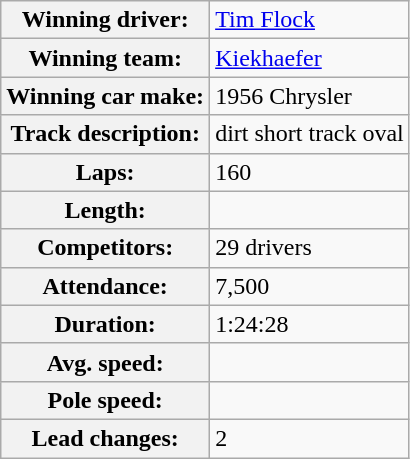<table class="wikitable" style=text-align:left>
<tr>
<th>Winning driver:</th>
<td><a href='#'>Tim Flock</a></td>
</tr>
<tr>
<th>Winning team:</th>
<td><a href='#'>Kiekhaefer</a></td>
</tr>
<tr>
<th>Winning car make:</th>
<td>1956 Chrysler</td>
</tr>
<tr>
<th>Track description:</th>
<td> dirt short track oval</td>
</tr>
<tr>
<th>Laps:</th>
<td>160</td>
</tr>
<tr>
<th>Length:</th>
<td></td>
</tr>
<tr>
<th>Competitors:</th>
<td>29 drivers</td>
</tr>
<tr>
<th>Attendance:</th>
<td>7,500</td>
</tr>
<tr>
<th>Duration:</th>
<td>1:24:28</td>
</tr>
<tr>
<th>Avg. speed:</th>
<td></td>
</tr>
<tr>
<th>Pole speed:</th>
<td></td>
</tr>
<tr>
<th>Lead changes:</th>
<td>2</td>
</tr>
</table>
